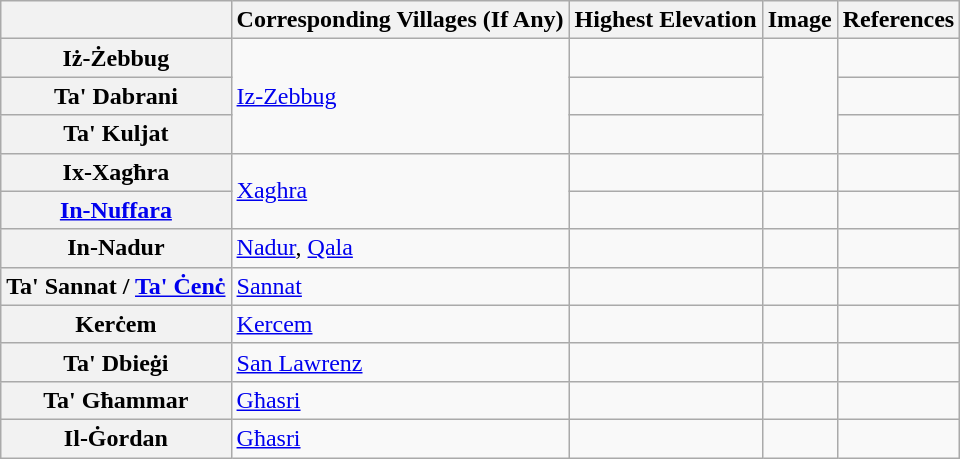<table class="wikitable">
<tr>
<th></th>
<th>Corresponding Villages (If Any)</th>
<th>Highest Elevation</th>
<th>Image</th>
<th>References</th>
</tr>
<tr>
<th>Iż-Żebbug</th>
<td rowspan="3"><a href='#'>Iz-Zebbug</a></td>
<td></td>
<td rowspan="3"></td>
<td></td>
</tr>
<tr>
<th>Ta' Dabrani</th>
<td></td>
<td></td>
</tr>
<tr>
<th>Ta' Kuljat</th>
<td></td>
<td></td>
</tr>
<tr>
<th>Ix-Xagħra</th>
<td rowspan="2"><a href='#'>Xaghra</a></td>
<td></td>
<td></td>
<td></td>
</tr>
<tr>
<th><a href='#'>In-Nuffara</a></th>
<td></td>
<td></td>
<td></td>
</tr>
<tr>
<th>In-Nadur</th>
<td><a href='#'>Nadur</a>, <a href='#'>Qala</a></td>
<td></td>
<td></td>
<td></td>
</tr>
<tr>
<th>Ta' Sannat / <a href='#'>Ta' Ċenċ</a></th>
<td><a href='#'>Sannat</a></td>
<td></td>
<td></td>
<td></td>
</tr>
<tr>
<th>Kerċem</th>
<td><a href='#'>Kercem</a></td>
<td></td>
<td></td>
<td></td>
</tr>
<tr>
<th>Ta' Dbieġi</th>
<td><a href='#'>San Lawrenz</a></td>
<td></td>
<td></td>
<td></td>
</tr>
<tr>
<th>Ta' Għammar</th>
<td><a href='#'>Għasri</a></td>
<td></td>
<td></td>
<td></td>
</tr>
<tr>
<th>Il-Ġordan</th>
<td><a href='#'>Għasri</a></td>
<td></td>
<td></td>
<td></td>
</tr>
</table>
